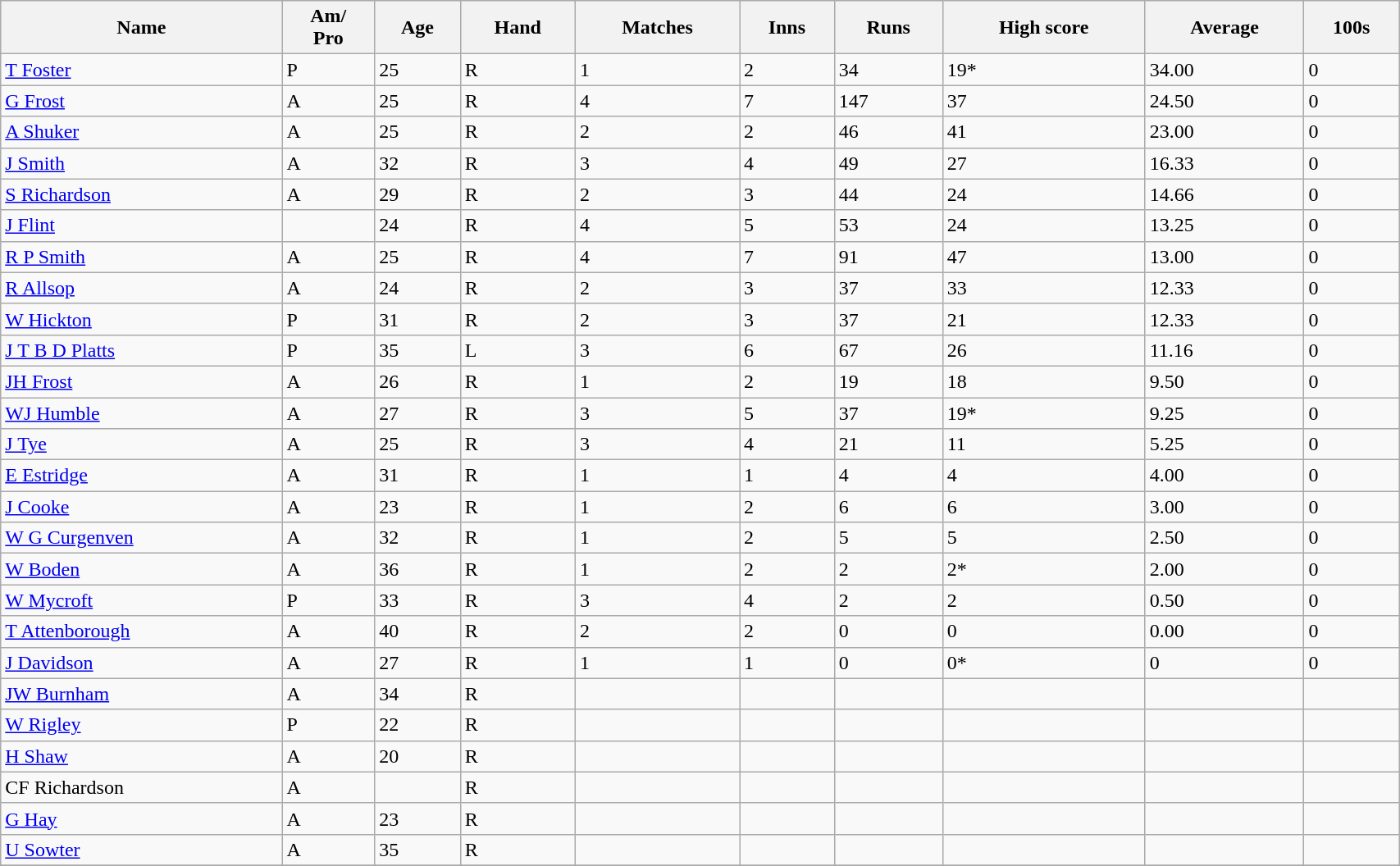<table class="wikitable sortable" width="90%">
<tr bgcolor="#efefef">
<th>Name</th>
<th>Am/<br>Pro</th>
<th>Age</th>
<th>Hand</th>
<th>Matches</th>
<th>Inns</th>
<th>Runs</th>
<th>High score</th>
<th>Average</th>
<th>100s</th>
</tr>
<tr>
<td><a href='#'>T Foster</a></td>
<td>P</td>
<td>25</td>
<td>R</td>
<td>1</td>
<td>2</td>
<td>34</td>
<td>19*</td>
<td>34.00</td>
<td>0</td>
</tr>
<tr>
<td><a href='#'>G Frost</a></td>
<td>A</td>
<td>25</td>
<td>R</td>
<td>4</td>
<td>7</td>
<td>147</td>
<td>37</td>
<td>24.50</td>
<td>0</td>
</tr>
<tr>
<td><a href='#'>A Shuker</a></td>
<td>A</td>
<td>25</td>
<td>R</td>
<td>2</td>
<td>2</td>
<td>46</td>
<td>41</td>
<td>23.00</td>
<td>0</td>
</tr>
<tr>
<td><a href='#'>J Smith</a></td>
<td>A</td>
<td>32</td>
<td>R</td>
<td>3</td>
<td>4</td>
<td>49</td>
<td>27</td>
<td>16.33</td>
<td>0</td>
</tr>
<tr>
<td><a href='#'>S Richardson</a></td>
<td>A</td>
<td>29</td>
<td>R</td>
<td>2</td>
<td>3</td>
<td>44</td>
<td>24</td>
<td>14.66</td>
<td>0</td>
</tr>
<tr>
<td><a href='#'>J Flint</a></td>
<td></td>
<td>24</td>
<td>R</td>
<td>4</td>
<td>5</td>
<td>53</td>
<td>24</td>
<td>13.25</td>
<td>0</td>
</tr>
<tr>
<td><a href='#'>R P Smith</a></td>
<td>A</td>
<td>25</td>
<td>R</td>
<td>4</td>
<td>7</td>
<td>91</td>
<td>47</td>
<td>13.00</td>
<td>0</td>
</tr>
<tr>
<td><a href='#'>R Allsop</a></td>
<td>A</td>
<td>24</td>
<td>R</td>
<td>2</td>
<td>3</td>
<td>37</td>
<td>33</td>
<td>12.33</td>
<td>0</td>
</tr>
<tr>
<td><a href='#'>W Hickton</a></td>
<td>P</td>
<td>31</td>
<td>R</td>
<td>2</td>
<td>3</td>
<td>37</td>
<td>21</td>
<td>12.33</td>
<td>0</td>
</tr>
<tr>
<td><a href='#'>J T B D Platts</a></td>
<td>P</td>
<td>35</td>
<td>L</td>
<td>3</td>
<td>6</td>
<td>67</td>
<td>26</td>
<td>11.16</td>
<td>0</td>
</tr>
<tr>
<td><a href='#'>JH Frost</a></td>
<td>A</td>
<td>26</td>
<td>R</td>
<td>1</td>
<td>2</td>
<td>19</td>
<td>18</td>
<td>9.50</td>
<td>0</td>
</tr>
<tr>
<td><a href='#'>WJ Humble</a></td>
<td>A</td>
<td>27</td>
<td>R</td>
<td>3</td>
<td>5</td>
<td>37</td>
<td>19*</td>
<td>9.25</td>
<td>0</td>
</tr>
<tr>
<td><a href='#'>J Tye</a></td>
<td>A</td>
<td>25</td>
<td>R</td>
<td>3</td>
<td>4</td>
<td>21</td>
<td>11</td>
<td>5.25</td>
<td>0</td>
</tr>
<tr>
<td><a href='#'>E Estridge</a></td>
<td>A</td>
<td>31</td>
<td>R</td>
<td>1</td>
<td>1</td>
<td>4</td>
<td>4</td>
<td>4.00</td>
<td>0</td>
</tr>
<tr>
<td><a href='#'>J Cooke</a></td>
<td>A</td>
<td>23</td>
<td>R</td>
<td>1</td>
<td>2</td>
<td>6</td>
<td>6</td>
<td>3.00</td>
<td>0</td>
</tr>
<tr>
<td><a href='#'>W G Curgenven</a></td>
<td>A</td>
<td>32</td>
<td>R</td>
<td>1</td>
<td>2</td>
<td>5</td>
<td>5</td>
<td>2.50</td>
<td>0</td>
</tr>
<tr>
<td><a href='#'>W Boden</a></td>
<td>A</td>
<td>36</td>
<td>R</td>
<td>1</td>
<td>2</td>
<td>2</td>
<td>2*</td>
<td>2.00</td>
<td>0</td>
</tr>
<tr>
<td><a href='#'>W Mycroft</a></td>
<td>P</td>
<td>33</td>
<td>R</td>
<td>3</td>
<td>4</td>
<td>2</td>
<td>2</td>
<td>0.50</td>
<td>0</td>
</tr>
<tr>
<td><a href='#'>T Attenborough</a></td>
<td>A</td>
<td>40</td>
<td>R</td>
<td>2</td>
<td>2</td>
<td>0</td>
<td>0</td>
<td>0.00</td>
<td>0</td>
</tr>
<tr>
<td><a href='#'>J Davidson</a></td>
<td>A</td>
<td>27</td>
<td>R</td>
<td>1</td>
<td>1</td>
<td>0</td>
<td>0*</td>
<td>0</td>
<td>0</td>
</tr>
<tr>
<td><a href='#'>JW Burnham</a></td>
<td>A</td>
<td>34</td>
<td>R</td>
<td></td>
<td></td>
<td></td>
<td></td>
<td></td>
<td></td>
</tr>
<tr>
<td><a href='#'>W Rigley</a></td>
<td>P</td>
<td>22</td>
<td>R</td>
<td></td>
<td></td>
<td></td>
<td></td>
<td></td>
<td></td>
</tr>
<tr>
<td><a href='#'>H Shaw</a></td>
<td>A</td>
<td>20</td>
<td>R</td>
<td></td>
<td></td>
<td></td>
<td></td>
<td></td>
<td></td>
</tr>
<tr>
<td>CF Richardson </td>
<td>A</td>
<td></td>
<td>R</td>
<td></td>
<td></td>
<td></td>
<td></td>
<td></td>
<td></td>
</tr>
<tr>
<td><a href='#'>G Hay</a></td>
<td>A</td>
<td>23</td>
<td>R</td>
<td></td>
<td></td>
<td></td>
<td></td>
<td></td>
<td></td>
</tr>
<tr>
<td><a href='#'>U Sowter</a></td>
<td>A</td>
<td>35</td>
<td>R</td>
<td></td>
<td></td>
<td></td>
<td></td>
<td></td>
<td></td>
</tr>
<tr>
</tr>
</table>
